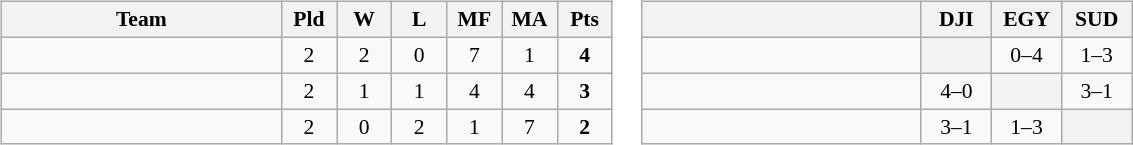<table>
<tr>
<td><br><table class="wikitable" style="text-align:center; font-size:90%">
<tr>
<th width=180>Team</th>
<th width=30>Pld</th>
<th width=30>W</th>
<th width=30>L</th>
<th width=30>MF</th>
<th width=30>MA</th>
<th width=30>Pts</th>
</tr>
<tr>
<td style="text-align:left"></td>
<td>2</td>
<td>2</td>
<td>0</td>
<td>7</td>
<td>1</td>
<td><strong>4</strong></td>
</tr>
<tr>
<td style="text-align:left"></td>
<td>2</td>
<td>1</td>
<td>1</td>
<td>4</td>
<td>4</td>
<td><strong>3</strong></td>
</tr>
<tr>
<td style="text-align:left"></td>
<td>2</td>
<td>0</td>
<td>2</td>
<td>1</td>
<td>7</td>
<td><strong>2</strong></td>
</tr>
</table>
</td>
<td><br><table class="wikitable" style="text-align:center; font-size:90%">
<tr>
<th width="180"> </th>
<th width="40">DJI</th>
<th width="40">EGY</th>
<th width="40">SUD</th>
</tr>
<tr>
<td style="text-align:left;"></td>
<th></th>
<td>0–4</td>
<td>1–3</td>
</tr>
<tr>
<td style="text-align:left;"></td>
<td>4–0</td>
<th></th>
<td>3–1</td>
</tr>
<tr>
<td style="text-align:left;"></td>
<td>3–1</td>
<td>1–3</td>
<th></th>
</tr>
</table>
</td>
</tr>
</table>
